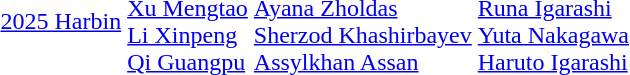<table>
<tr>
<td><a href='#'>2025 Harbin</a></td>
<td><br><a href='#'>Xu Mengtao</a><br><a href='#'>Li Xinpeng</a><br><a href='#'>Qi Guangpu</a></td>
<td><br><a href='#'>Ayana Zholdas</a><br><a href='#'>Sherzod Khashirbayev</a><br><a href='#'>Assylkhan Assan</a></td>
<td><br><a href='#'>Runa Igarashi</a><br><a href='#'>Yuta Nakagawa</a><br><a href='#'>Haruto Igarashi</a></td>
</tr>
</table>
